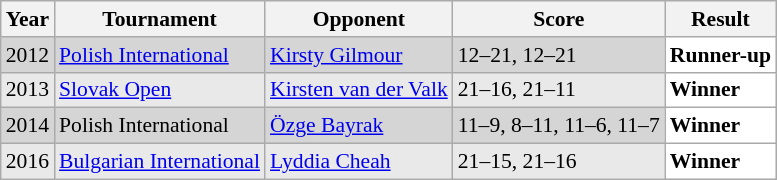<table class="sortable wikitable" style="font-size: 90%;">
<tr>
<th>Year</th>
<th>Tournament</th>
<th>Opponent</th>
<th>Score</th>
<th>Result</th>
</tr>
<tr style="background:#D5D5D5">
<td align="center">2012</td>
<td align="left"><a href='#'>Polish International</a></td>
<td align="left"> <a href='#'>Kirsty Gilmour</a></td>
<td align="left">12–21, 12–21</td>
<td style="text-align:left; background:white"> <strong>Runner-up</strong></td>
</tr>
<tr style="background:#E9E9E9">
<td align="center">2013</td>
<td align="left"><a href='#'>Slovak Open</a></td>
<td align="left"> <a href='#'>Kirsten van der Valk</a></td>
<td align="left">21–16, 21–11</td>
<td style="text-align:left; background:white"> <strong>Winner</strong></td>
</tr>
<tr style="background:#D5D5D5">
<td align="center">2014</td>
<td align="left">Polish International</td>
<td align="left"> <a href='#'>Özge Bayrak</a></td>
<td align="left">11–9, 8–11, 11–6, 11–7</td>
<td style="text-align:left; background:white"> <strong>Winner</strong></td>
</tr>
<tr style="background:#E9E9E9">
<td align="center">2016</td>
<td align="left"><a href='#'>Bulgarian International</a></td>
<td align="left"> <a href='#'>Lyddia Cheah</a></td>
<td align="left">21–15, 21–16</td>
<td style="text-align:left; background:white"> <strong>Winner</strong></td>
</tr>
</table>
